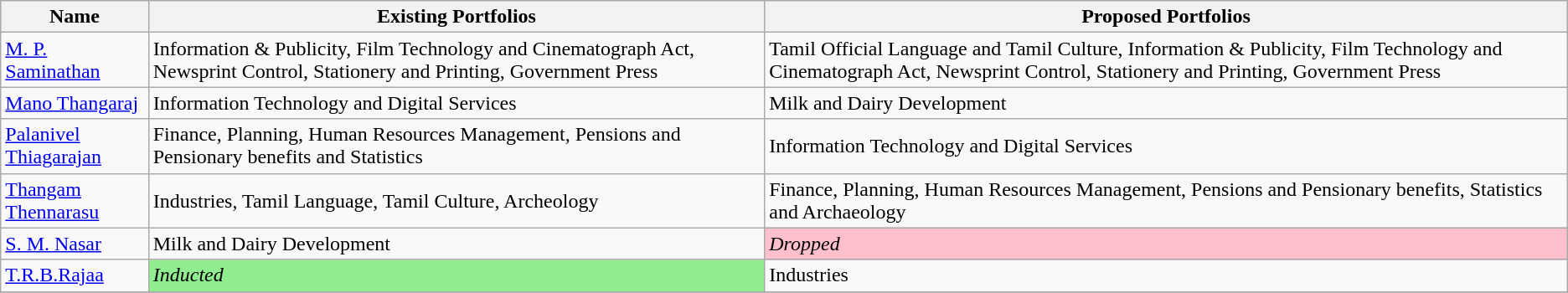<table class="wikitable sortable" style="text-align:left;"style="font-size: 85%">
<tr>
<th>Name</th>
<th>Existing Portfolios</th>
<th>Proposed Portfolios</th>
</tr>
<tr>
<td><a href='#'>M. P. Saminathan</a></td>
<td>Information & Publicity, Film Technology and Cinematograph Act, Newsprint Control, Stationery and Printing, Government Press</td>
<td>Tamil Official Language and Tamil Culture, Information & Publicity, Film Technology and Cinematograph Act, Newsprint Control, Stationery and Printing, Government Press</td>
</tr>
<tr>
<td><a href='#'>Mano Thangaraj</a></td>
<td>Information Technology and Digital Services</td>
<td>Milk and Dairy Development</td>
</tr>
<tr>
<td><a href='#'>Palanivel Thiagarajan</a></td>
<td>Finance, Planning, Human Resources Management, Pensions and Pensionary benefits and Statistics</td>
<td>Information Technology and Digital Services</td>
</tr>
<tr>
<td><a href='#'>Thangam Thennarasu</a></td>
<td>Industries, Tamil Language, Tamil Culture, Archeology</td>
<td>Finance, Planning, Human Resources Management, Pensions and Pensionary benefits, Statistics and Archaeology</td>
</tr>
<tr>
<td><a href='#'>S. M. Nasar</a></td>
<td>Milk and Dairy Development</td>
<td style="background-color: pink"><em>Dropped</em></td>
</tr>
<tr>
<td><a href='#'>T.R.B.Rajaa</a></td>
<td style="background-color: lightgreen"><em>Inducted</em></td>
<td>Industries</td>
</tr>
<tr>
</tr>
</table>
